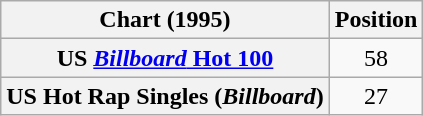<table class="wikitable plainrowheaders" style="text-align:center">
<tr>
<th scope="col">Chart (1995)</th>
<th scope="col">Position</th>
</tr>
<tr>
<th scope="row">US <a href='#'><em>Billboard</em> Hot 100</a></th>
<td>58</td>
</tr>
<tr>
<th scope="row">US Hot Rap Singles (<em>Billboard</em>)</th>
<td>27</td>
</tr>
</table>
